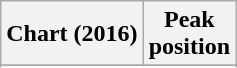<table class="wikitable sortable plainrowheaders" style="text-align:center">
<tr>
<th scope="col">Chart (2016)</th>
<th scope="col">Peak<br>position</th>
</tr>
<tr>
</tr>
<tr>
</tr>
</table>
